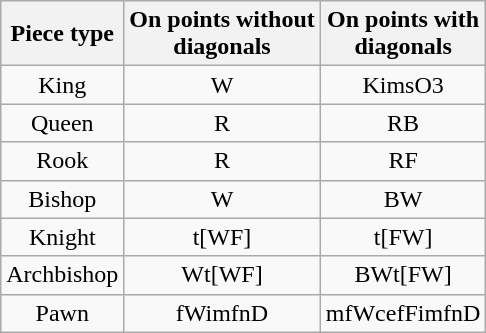<table class="wikitable floatright">
<tr>
<th>Piece type</th>
<th>On points without<br>diagonals</th>
<th>On points with<br>diagonals</th>
</tr>
<tr align="center">
<td>King</td>
<td>W</td>
<td>KimsO3</td>
</tr>
<tr align="center">
<td>Queen</td>
<td>R</td>
<td>RB</td>
</tr>
<tr align="center">
<td>Rook</td>
<td>R</td>
<td>RF</td>
</tr>
<tr align="center">
<td>Bishop</td>
<td>W</td>
<td>BW</td>
</tr>
<tr align="center">
<td>Knight</td>
<td>t[WF]</td>
<td>t[FW]</td>
</tr>
<tr align="center">
<td>Archbishop</td>
<td>Wt[WF]</td>
<td>BWt[FW]</td>
</tr>
<tr align="center">
<td>Pawn</td>
<td>fWimfnD</td>
<td>mfWcefFimfnD</td>
</tr>
</table>
